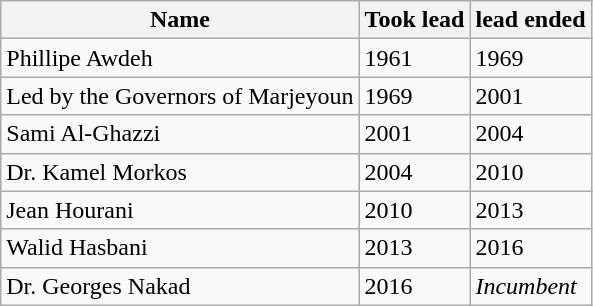<table class="wikitable">
<tr>
<th>Name</th>
<th>Took lead</th>
<th>lead ended</th>
</tr>
<tr>
<td>Phillipe Awdeh</td>
<td>1961</td>
<td>1969</td>
</tr>
<tr>
<td>Led by the Governors of Marjeyoun</td>
<td>1969</td>
<td>2001</td>
</tr>
<tr>
<td>Sami Al-Ghazzi</td>
<td>2001</td>
<td>2004</td>
</tr>
<tr>
<td>Dr. Kamel Morkos</td>
<td>2004</td>
<td>2010</td>
</tr>
<tr>
<td>Jean Hourani</td>
<td>2010</td>
<td>2013</td>
</tr>
<tr>
<td>Walid Hasbani</td>
<td>2013</td>
<td>2016</td>
</tr>
<tr>
<td>Dr. Georges Nakad</td>
<td>2016</td>
<td><em>Incumbent</em></td>
</tr>
</table>
